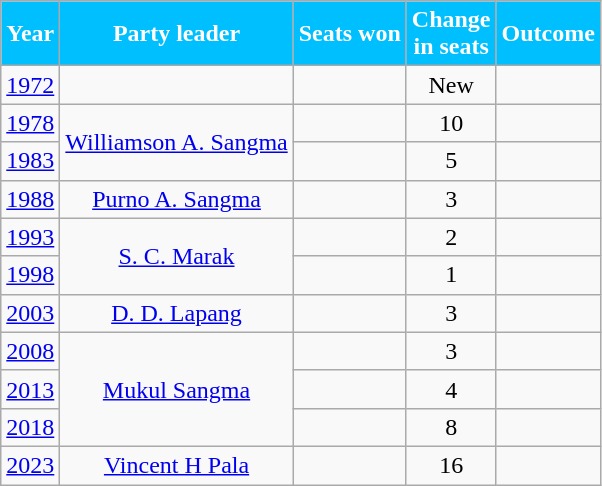<table class="wikitable sortable" style="text-align:center;">
<tr>
<th Style="background-color:#00BFFF; color:white">Year</th>
<th Style="background-color:#00BFFF; color:white">Party leader</th>
<th Style="background-color:#00BFFF; color:white">Seats won</th>
<th Style="background-color:#00BFFF; color:white">Change<br>in seats</th>
<th Style="background-color:#00BFFF; color:white">Outcome</th>
</tr>
<tr>
<td><a href='#'>1972</a></td>
<td rowspan="1"></td>
<td></td>
<td> New</td>
<td></td>
</tr>
<tr>
<td><a href='#'>1978</a></td>
<td rowspan="2"><a href='#'>Williamson A. Sangma</a></td>
<td></td>
<td>10</td>
<td></td>
</tr>
<tr>
<td><a href='#'>1983</a></td>
<td></td>
<td> 5</td>
<td></td>
</tr>
<tr>
<td><a href='#'>1988</a></td>
<td rowspan="1"><a href='#'>Purno A. Sangma</a></td>
<td></td>
<td> 3</td>
<td></td>
</tr>
<tr>
<td><a href='#'>1993</a></td>
<td rowspan="2"><a href='#'>S. C. Marak</a></td>
<td></td>
<td>2</td>
<td></td>
</tr>
<tr>
<td><a href='#'>1998</a></td>
<td></td>
<td> 1</td>
<td></td>
</tr>
<tr>
<td><a href='#'>2003</a></td>
<td rowspan="1"><a href='#'>D. D. Lapang</a></td>
<td></td>
<td> 3</td>
<td></td>
</tr>
<tr>
<td><a href='#'>2008</a></td>
<td rowspan="3"><a href='#'>Mukul Sangma</a></td>
<td></td>
<td> 3</td>
<td></td>
</tr>
<tr>
<td><a href='#'>2013</a></td>
<td></td>
<td> 4</td>
<td></td>
</tr>
<tr>
<td><a href='#'>2018</a></td>
<td></td>
<td>8</td>
<td></td>
</tr>
<tr>
<td><a href='#'>2023</a></td>
<td rowspan="1"><a href='#'>Vincent H Pala</a></td>
<td></td>
<td>16</td>
<td></td>
</tr>
</table>
